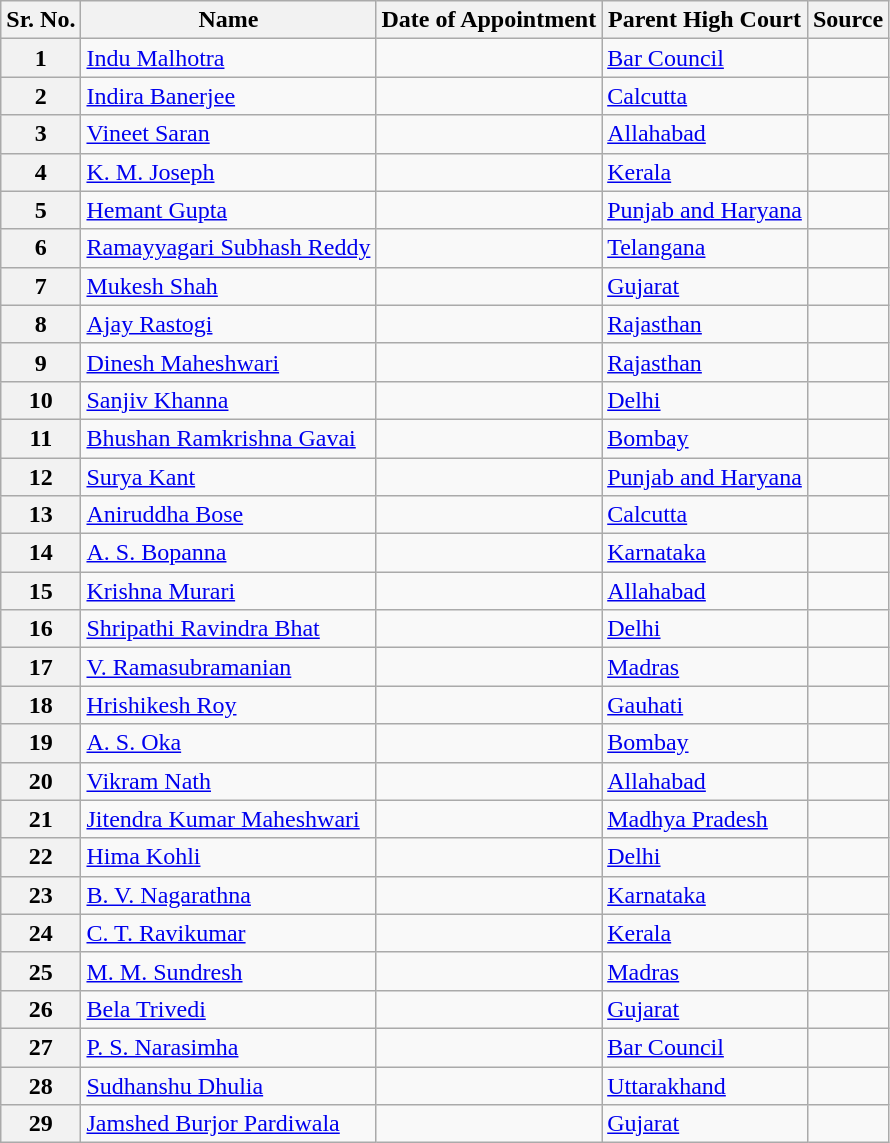<table class="wikitable sortable">
<tr>
<th scope="col">Sr. No.</th>
<th scope="col">Name</th>
<th scope="col">Date of Appointment</th>
<th>Parent High Court</th>
<th>Source</th>
</tr>
<tr>
<th>1</th>
<td><a href='#'>Indu Malhotra</a></td>
<td></td>
<td><a href='#'>Bar Council</a></td>
<td></td>
</tr>
<tr>
<th>2</th>
<td><a href='#'>Indira Banerjee</a></td>
<td></td>
<td><a href='#'>Calcutta</a></td>
<td></td>
</tr>
<tr>
<th>3</th>
<td><a href='#'>Vineet Saran</a></td>
<td></td>
<td><a href='#'>Allahabad</a></td>
<td></td>
</tr>
<tr>
<th>4</th>
<td><a href='#'>K. M. Joseph</a></td>
<td></td>
<td><a href='#'>Kerala</a></td>
<td></td>
</tr>
<tr>
<th>5</th>
<td><a href='#'>Hemant Gupta</a></td>
<td></td>
<td><a href='#'>Punjab and Haryana</a></td>
<td></td>
</tr>
<tr>
<th>6</th>
<td><a href='#'>Ramayyagari Subhash Reddy</a></td>
<td></td>
<td><a href='#'>Telangana</a></td>
<td></td>
</tr>
<tr>
<th>7</th>
<td><a href='#'>Mukesh Shah</a></td>
<td></td>
<td><a href='#'>Gujarat</a></td>
<td></td>
</tr>
<tr>
<th>8</th>
<td><a href='#'>Ajay Rastogi</a></td>
<td></td>
<td><a href='#'>Rajasthan</a></td>
<td></td>
</tr>
<tr>
<th>9</th>
<td><a href='#'>Dinesh Maheshwari</a></td>
<td></td>
<td><a href='#'>Rajasthan</a></td>
<td></td>
</tr>
<tr>
<th>10</th>
<td><a href='#'>Sanjiv Khanna</a></td>
<td></td>
<td><a href='#'>Delhi</a></td>
<td></td>
</tr>
<tr>
<th>11</th>
<td><a href='#'>Bhushan Ramkrishna Gavai</a></td>
<td></td>
<td><a href='#'>Bombay</a></td>
<td></td>
</tr>
<tr>
<th>12</th>
<td><a href='#'>Surya Kant</a></td>
<td></td>
<td><a href='#'>Punjab and Haryana</a></td>
<td></td>
</tr>
<tr>
<th>13</th>
<td><a href='#'>Aniruddha Bose</a></td>
<td></td>
<td><a href='#'>Calcutta</a></td>
<td></td>
</tr>
<tr>
<th>14</th>
<td><a href='#'>A. S. Bopanna</a></td>
<td></td>
<td><a href='#'>Karnataka</a></td>
<td></td>
</tr>
<tr>
<th>15</th>
<td><a href='#'>Krishna Murari</a></td>
<td></td>
<td><a href='#'>Allahabad</a></td>
<td></td>
</tr>
<tr>
<th>16</th>
<td><a href='#'>Shripathi Ravindra Bhat</a></td>
<td></td>
<td><a href='#'>Delhi</a></td>
<td></td>
</tr>
<tr>
<th>17</th>
<td><a href='#'>V. Ramasubramanian</a></td>
<td></td>
<td><a href='#'>Madras</a></td>
<td></td>
</tr>
<tr>
<th>18</th>
<td><a href='#'>Hrishikesh Roy</a></td>
<td></td>
<td><a href='#'>Gauhati</a></td>
<td></td>
</tr>
<tr>
<th>19</th>
<td><a href='#'>A. S. Oka</a></td>
<td></td>
<td><a href='#'>Bombay</a></td>
<td></td>
</tr>
<tr>
<th>20</th>
<td><a href='#'>Vikram Nath</a></td>
<td></td>
<td><a href='#'>Allahabad</a></td>
<td></td>
</tr>
<tr>
<th>21</th>
<td><a href='#'>Jitendra Kumar Maheshwari</a></td>
<td></td>
<td><a href='#'>Madhya Pradesh</a></td>
<td></td>
</tr>
<tr>
<th>22</th>
<td><a href='#'>Hima Kohli</a></td>
<td></td>
<td><a href='#'>Delhi</a></td>
<td></td>
</tr>
<tr>
<th>23</th>
<td><a href='#'>B. V. Nagarathna</a></td>
<td></td>
<td><a href='#'>Karnataka</a></td>
<td></td>
</tr>
<tr>
<th>24</th>
<td><a href='#'>C. T. Ravikumar</a></td>
<td></td>
<td><a href='#'>Kerala</a></td>
<td></td>
</tr>
<tr>
<th>25</th>
<td><a href='#'>M. M. Sundresh</a></td>
<td></td>
<td><a href='#'>Madras</a></td>
<td></td>
</tr>
<tr>
<th>26</th>
<td><a href='#'>Bela Trivedi</a></td>
<td></td>
<td><a href='#'>Gujarat</a></td>
<td></td>
</tr>
<tr>
<th>27</th>
<td><a href='#'>P. S. Narasimha</a></td>
<td></td>
<td><a href='#'>Bar Council</a></td>
<td></td>
</tr>
<tr>
<th>28</th>
<td><a href='#'>Sudhanshu Dhulia</a></td>
<td></td>
<td><a href='#'>Uttarakhand</a></td>
<td></td>
</tr>
<tr>
<th>29</th>
<td><a href='#'>Jamshed Burjor Pardiwala</a></td>
<td></td>
<td><a href='#'>Gujarat</a></td>
<td></td>
</tr>
</table>
